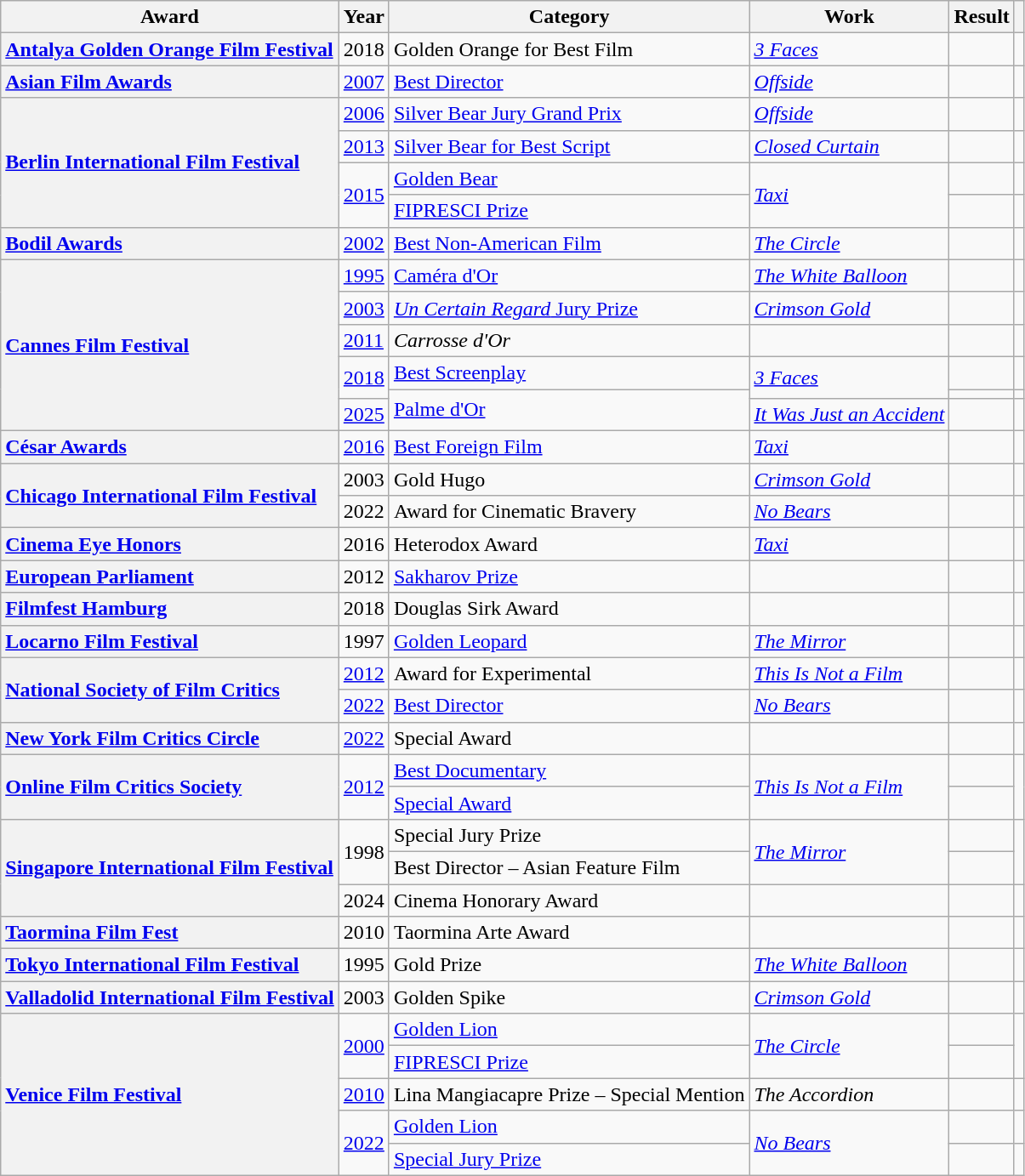<table class="wikitable sortable">
<tr>
<th>Award</th>
<th>Year</th>
<th>Category</th>
<th>Work</th>
<th>Result</th>
<th class="unsortable"></th>
</tr>
<tr>
<th style="text-align:left;"><a href='#'>Antalya Golden Orange Film Festival</a></th>
<td>2018</td>
<td>Golden Orange for Best Film</td>
<td><em><a href='#'>3 Faces</a></em></td>
<td></td>
<td></td>
</tr>
<tr>
<th style="text-align: left;"><a href='#'>Asian Film Awards</a></th>
<td><a href='#'>2007</a></td>
<td><a href='#'>Best Director</a></td>
<td><em><a href='#'>Offside</a></em></td>
<td></td>
<td></td>
</tr>
<tr>
<th rowspan="4" style="text-align: left;"><a href='#'>Berlin International Film Festival</a></th>
<td><a href='#'>2006</a></td>
<td><a href='#'>Silver Bear Jury Grand Prix</a></td>
<td><em><a href='#'>Offside</a></em></td>
<td></td>
<td></td>
</tr>
<tr>
<td><a href='#'>2013</a></td>
<td><a href='#'>Silver Bear for Best Script</a></td>
<td><em><a href='#'>Closed Curtain</a></em></td>
<td></td>
<td></td>
</tr>
<tr>
<td rowspan="2"><a href='#'>2015</a></td>
<td><a href='#'>Golden Bear</a></td>
<td rowspan="2"><em><a href='#'>Taxi</a></em></td>
<td></td>
<td></td>
</tr>
<tr>
<td><a href='#'>FIPRESCI Prize</a></td>
<td></td>
<td></td>
</tr>
<tr>
<th style="text-align: left;"><a href='#'>Bodil Awards</a></th>
<td><a href='#'>2002</a></td>
<td><a href='#'>Best Non-American Film</a></td>
<td><em><a href='#'>The Circle</a></em></td>
<td></td>
<td></td>
</tr>
<tr>
<th rowspan="6" style="text-align: left;"><a href='#'>Cannes Film Festival</a></th>
<td><a href='#'>1995</a></td>
<td><a href='#'>Caméra d'Or</a></td>
<td><em><a href='#'>The White Balloon</a></em></td>
<td></td>
<td></td>
</tr>
<tr>
<td><a href='#'>2003</a></td>
<td><a href='#'><em>Un Certain Regard</em> Jury Prize</a></td>
<td><em><a href='#'>Crimson Gold</a></em></td>
<td></td>
<td></td>
</tr>
<tr>
<td><a href='#'>2011</a></td>
<td><em>Carrosse d'Or</em></td>
<td></td>
<td></td>
<td></td>
</tr>
<tr>
<td rowspan="2"><a href='#'>2018</a></td>
<td><a href='#'>Best Screenplay</a></td>
<td rowspan="2"><em><a href='#'>3 Faces</a></em></td>
<td></td>
<td></td>
</tr>
<tr>
<td rowspan="2"><a href='#'>Palme d'Or</a></td>
<td></td>
<td></td>
</tr>
<tr>
<td><a href='#'>2025</a></td>
<td><em><a href='#'>It Was Just an Accident</a></em></td>
<td></td>
<td></td>
</tr>
<tr>
<th style="text-align: left;"><a href='#'>César Awards</a></th>
<td><a href='#'>2016</a></td>
<td><a href='#'>Best Foreign Film</a></td>
<td><em><a href='#'>Taxi</a></em></td>
<td></td>
<td></td>
</tr>
<tr>
<th rowspan="2" style="text-align: left;"><a href='#'>Chicago International Film Festival</a></th>
<td>2003</td>
<td>Gold Hugo</td>
<td><em><a href='#'>Crimson Gold</a></em></td>
<td></td>
<td></td>
</tr>
<tr>
<td>2022</td>
<td>Award for Cinematic Bravery</td>
<td><em><a href='#'>No Bears</a></em></td>
<td></td>
<td></td>
</tr>
<tr>
<th style="text-align: left;"><a href='#'>Cinema Eye Honors</a></th>
<td>2016</td>
<td>Heterodox Award</td>
<td><em><a href='#'>Taxi</a></em></td>
<td></td>
<td></td>
</tr>
<tr>
<th style="text-align: left;"><a href='#'>European Parliament</a></th>
<td>2012</td>
<td><a href='#'>Sakharov Prize</a></td>
<td></td>
<td></td>
<td></td>
</tr>
<tr>
<th style="text-align: left;"><a href='#'>Filmfest Hamburg</a></th>
<td>2018</td>
<td>Douglas Sirk Award</td>
<td></td>
<td></td>
<td></td>
</tr>
<tr>
<th style="text-align: left;"><a href='#'>Locarno Film Festival</a></th>
<td>1997</td>
<td><a href='#'>Golden Leopard</a></td>
<td><em><a href='#'>The Mirror</a></em></td>
<td></td>
<td></td>
</tr>
<tr>
<th rowspan="2" style="text-align: left;"><a href='#'>National Society of Film Critics</a></th>
<td><a href='#'>2012</a></td>
<td>Award for Experimental</td>
<td><em><a href='#'>This Is Not a Film</a></em></td>
<td></td>
<td></td>
</tr>
<tr>
<td><a href='#'>2022</a></td>
<td><a href='#'>Best Director</a></td>
<td><em><a href='#'>No Bears</a></em></td>
<td></td>
<td></td>
</tr>
<tr>
<th style="text-align: left;"><a href='#'>New York Film Critics Circle</a></th>
<td><a href='#'>2022</a></td>
<td>Special Award</td>
<td></td>
<td></td>
<td></td>
</tr>
<tr>
<th rowspan="2" style="text-align: left;"><a href='#'>Online Film Critics Society</a></th>
<td rowspan="2"><a href='#'>2012</a></td>
<td><a href='#'>Best Documentary</a></td>
<td rowspan="2"><em><a href='#'>This Is Not a Film</a></em></td>
<td></td>
<td rowspan="2"></td>
</tr>
<tr>
<td><a href='#'>Special Award</a></td>
<td></td>
</tr>
<tr>
<th rowspan="3" style="text-align: left;"><a href='#'>Singapore International Film Festival</a></th>
<td rowspan="2">1998</td>
<td>Special Jury Prize</td>
<td rowspan="2"><em><a href='#'>The Mirror</a></em></td>
<td></td>
<td rowspan="2"></td>
</tr>
<tr>
<td>Best Director – Asian Feature Film</td>
<td></td>
</tr>
<tr>
<td>2024</td>
<td>Cinema Honorary Award</td>
<td></td>
<td></td>
<td></td>
</tr>
<tr>
<th style="text-align: left;"><a href='#'>Taormina Film Fest</a></th>
<td>2010</td>
<td>Taormina Arte Award</td>
<td></td>
<td></td>
<td></td>
</tr>
<tr>
<th style="text-align: left;"><a href='#'>Tokyo International Film Festival</a></th>
<td>1995</td>
<td>Gold Prize</td>
<td><em><a href='#'>The White Balloon</a></em></td>
<td></td>
<td></td>
</tr>
<tr>
<th style="text-align: left;"><a href='#'>Valladolid International Film Festival</a></th>
<td>2003</td>
<td>Golden Spike</td>
<td><em><a href='#'>Crimson Gold</a></em></td>
<td></td>
<td></td>
</tr>
<tr>
<th rowspan="5" style="text-align: left;"><a href='#'>Venice Film Festival</a></th>
<td rowspan="2"><a href='#'>2000</a></td>
<td><a href='#'>Golden Lion</a></td>
<td rowspan="2"><em><a href='#'>The Circle</a></em></td>
<td></td>
<td rowspan="2"></td>
</tr>
<tr>
<td><a href='#'>FIPRESCI Prize</a></td>
<td></td>
</tr>
<tr>
<td><a href='#'>2010</a></td>
<td>Lina Mangiacapre Prize – Special Mention</td>
<td><em>The Accordion</em></td>
<td></td>
<td></td>
</tr>
<tr>
<td rowspan="2"><a href='#'>2022</a></td>
<td><a href='#'>Golden Lion</a></td>
<td rowspan="2"><em><a href='#'>No Bears</a></em></td>
<td></td>
<td></td>
</tr>
<tr>
<td><a href='#'>Special Jury Prize</a></td>
<td></td>
<td></td>
</tr>
</table>
